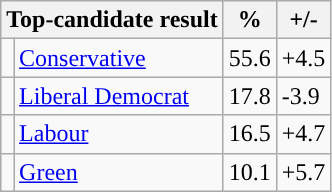<table class="wikitable">
<tr>
<th colspan="2">Top-candidate result</th>
<th>%</th>
<th>+/-</th>
</tr>
<tr>
<td style="background-color: "></td>
<td><a href='#'>Conservative</a></td>
<td>55.6</td>
<td><span>+4.5</span></td>
</tr>
<tr>
<td style="background-color: "></td>
<td><a href='#'>Liberal Democrat</a></td>
<td>17.8</td>
<td><span>-3.9</span></td>
</tr>
<tr>
<td style="background-color: "></td>
<td><a href='#'>Labour</a></td>
<td>16.5</td>
<td><span>+4.7</span></td>
</tr>
<tr>
<td style="background-color: "></td>
<td><a href='#'>Green</a></td>
<td>10.1</td>
<td><span>+5.7</span></td>
</tr>
</table>
